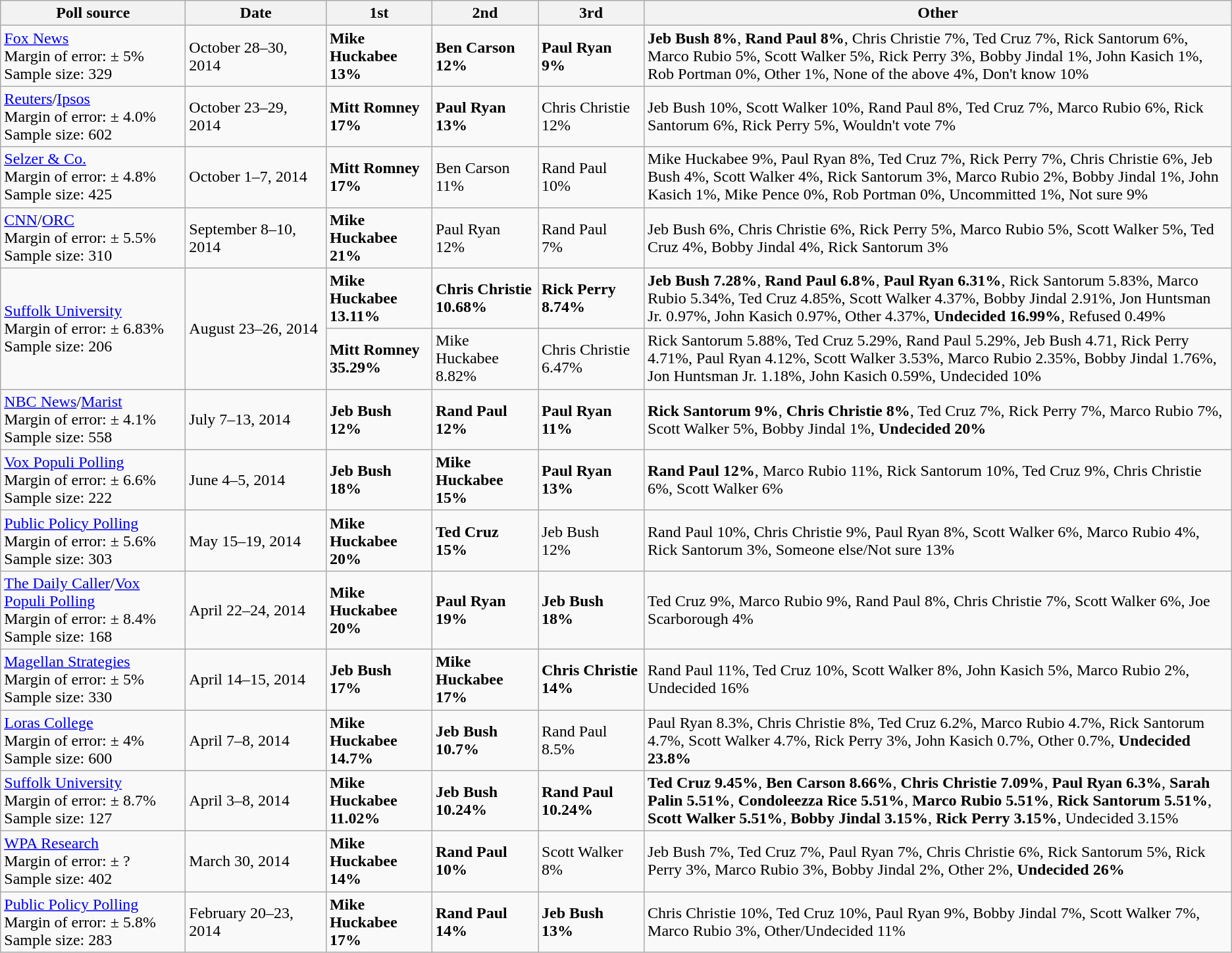<table class="wikitable">
<tr>
<th style="width:180px;">Poll source</th>
<th style="width:135px;">Date</th>
<th style="width:100px;">1st</th>
<th style="width:100px;">2nd</th>
<th style="width:100px;">3rd</th>
<th>Other</th>
</tr>
<tr>
<td><a href='#'>Fox News</a><br>Margin of error: ± 5%
<br>Sample size: 329</td>
<td>October 28–30, 2014</td>
<td><strong>Mike Huckabee<br>13%</strong></td>
<td><strong>Ben Carson<br>12%</strong></td>
<td><strong>Paul Ryan<br>9%</strong></td>
<td><span><strong>Jeb Bush 8%</strong></span>, <span><strong>Rand Paul 8%</strong></span>, Chris Christie 7%, Ted Cruz 7%, Rick Santorum 6%, Marco Rubio 5%, Scott Walker 5%, Rick Perry 3%, Bobby Jindal 1%, John Kasich 1%, Rob Portman 0%, Other 1%, None of the above 4%, Don't know 10%</td>
</tr>
<tr>
<td><a href='#'>Reuters</a>/<a href='#'>Ipsos</a><br>Margin of error: ± 4.0%
<br>Sample size: 602</td>
<td>October 23–29, 2014</td>
<td><strong>Mitt Romney<br>17%</strong></td>
<td><strong>Paul Ryan<br>13%</strong></td>
<td>Chris Christie<br>12%</td>
<td>Jeb Bush 10%, Scott Walker 10%, Rand Paul 8%, Ted Cruz 7%, Marco Rubio 6%, Rick Santorum 6%, Rick Perry 5%, Wouldn't vote 7%</td>
</tr>
<tr>
<td><a href='#'>Selzer & Co.</a><br>Margin of error: ± 4.8%
<br>Sample size: 425</td>
<td>October 1–7, 2014</td>
<td><strong>Mitt Romney<br>17%</strong></td>
<td>Ben Carson<br>11%</td>
<td>Rand Paul<br>10%</td>
<td>Mike Huckabee 9%, Paul Ryan 8%, Ted Cruz 7%, Rick Perry 7%, Chris Christie 6%, Jeb Bush 4%, Scott Walker 4%, Rick Santorum 3%, Marco Rubio 2%, Bobby Jindal 1%, John Kasich 1%, Mike Pence 0%, Rob Portman 0%, Uncommitted 1%, Not sure 9%</td>
</tr>
<tr>
<td><a href='#'>CNN</a>/<a href='#'>ORC</a><br>Margin of error: ± 5.5%
<br>Sample size: 310</td>
<td>September 8–10, 2014</td>
<td><strong>Mike Huckabee<br>21%</strong></td>
<td>Paul Ryan<br>12%</td>
<td>Rand Paul<br>7%</td>
<td>Jeb Bush 6%, Chris Christie 6%, Rick Perry 5%, Marco Rubio 5%, Scott Walker 5%, Ted Cruz 4%, Bobby Jindal 4%, Rick Santorum 3%</td>
</tr>
<tr>
<td rowspan=2><a href='#'>Suffolk University</a><br>Margin of error: ± 6.83%
<br>Sample size: 206</td>
<td rowspan=2>August 23–26, 2014</td>
<td><strong>Mike Huckabee<br>13.11%</strong></td>
<td><strong>Chris Christie<br>10.68%</strong></td>
<td><strong>Rick Perry<br>8.74%</strong></td>
<td><span><strong>Jeb Bush 7.28%</strong></span>, <span><strong>Rand Paul 6.8%</strong></span>, <span><strong>Paul Ryan 6.31%</strong></span>, Rick Santorum 5.83%, Marco Rubio 5.34%, Ted Cruz 4.85%, Scott Walker 4.37%, Bobby Jindal 2.91%, Jon Huntsman Jr. 0.97%, John Kasich 0.97%, Other 4.37%, <span><strong>Undecided 16.99%</strong></span>, Refused 0.49%</td>
</tr>
<tr>
<td><strong>Mitt Romney<br>35.29%</strong></td>
<td>Mike Huckabee<br>8.82%</td>
<td>Chris Christie<br>6.47%</td>
<td>Rick Santorum 5.88%, Ted Cruz 5.29%, Rand Paul 5.29%, Jeb Bush 4.71, Rick Perry 4.71%, Paul Ryan 4.12%, Scott Walker 3.53%, Marco Rubio 2.35%, Bobby Jindal 1.76%, Jon Huntsman Jr. 1.18%, John Kasich 0.59%, Undecided 10%</td>
</tr>
<tr>
<td><a href='#'>NBC News</a>/<a href='#'>Marist</a><br>Margin of error: ± 4.1%
<br>Sample size: 558</td>
<td>July 7–13, 2014</td>
<td><strong>Jeb Bush<br>12%</strong></td>
<td><strong>Rand Paul<br>12%</strong></td>
<td><strong>Paul Ryan<br>11%</strong></td>
<td><span> <strong>Rick Santorum 9%</strong></span>, <span> <strong>Chris Christie 8%</strong></span>, Ted Cruz 7%, Rick Perry 7%, Marco Rubio 7%, Scott Walker 5%, Bobby Jindal 1%, <span> <strong>Undecided 20%</strong></span></td>
</tr>
<tr>
<td><a href='#'>Vox Populi Polling</a><br>Margin of error: ± 6.6%
<br>Sample size: 222</td>
<td>June 4–5, 2014</td>
<td><strong>Jeb Bush<br>18%</strong></td>
<td><strong>Mike Huckabee<br>15%</strong></td>
<td><strong>Paul Ryan<br>13%</strong></td>
<td><span><strong>Rand Paul 12%</strong></span>, Marco Rubio 11%, Rick Santorum 10%, Ted Cruz 9%, Chris Christie 6%, Scott Walker 6%</td>
</tr>
<tr>
<td><a href='#'>Public Policy Polling</a><br>Margin of error: ± 5.6%
<br>Sample size: 303</td>
<td>May 15–19, 2014</td>
<td><strong>Mike Huckabee<br>20%</strong></td>
<td><strong>Ted Cruz<br>15%</strong></td>
<td>Jeb Bush<br>12%</td>
<td>Rand Paul 10%, Chris Christie 9%, Paul Ryan 8%, Scott Walker 6%, Marco Rubio 4%, Rick Santorum 3%, Someone else/Not sure 13%</td>
</tr>
<tr>
<td><a href='#'>The Daily Caller</a>/<a href='#'>Vox Populi Polling</a><br>Margin of error: ± 8.4%
<br>Sample size: 168</td>
<td>April 22–24, 2014</td>
<td><strong>Mike Huckabee<br>20%</strong></td>
<td><strong>Paul Ryan<br>19%</strong></td>
<td><strong>Jeb Bush<br>18%</strong></td>
<td>Ted Cruz 9%, Marco Rubio 9%, Rand Paul 8%, Chris Christie 7%, Scott Walker 6%, Joe Scarborough 4%</td>
</tr>
<tr>
<td><a href='#'>Magellan Strategies</a><br>Margin of error: ± 5%
<br>Sample size: 330</td>
<td>April 14–15, 2014</td>
<td><strong>Jeb Bush<br>17%</strong></td>
<td><strong>Mike Huckabee<br>17%</strong></td>
<td><strong>Chris Christie<br>14%</strong></td>
<td>Rand Paul 11%, Ted Cruz 10%, Scott Walker 8%, John Kasich 5%, Marco Rubio 2%, Undecided 16%</td>
</tr>
<tr>
<td><a href='#'>Loras College</a><br>Margin of error: ± 4%
<br>Sample size: 600</td>
<td>April 7–8, 2014</td>
<td><strong>Mike Huckabee<br>14.7%</strong></td>
<td><strong>Jeb Bush<br>10.7%</strong></td>
<td>Rand Paul<br>8.5%</td>
<td>Paul Ryan 8.3%, Chris Christie 8%, Ted Cruz 6.2%, Marco Rubio 4.7%, Rick Santorum 4.7%, Scott Walker 4.7%, Rick Perry 3%, John Kasich 0.7%, Other 0.7%, <span><strong>Undecided 23.8%</strong></span></td>
</tr>
<tr>
<td><a href='#'>Suffolk University</a><br>Margin of error: ± 8.7%
<br>Sample size: 127</td>
<td>April 3–8, 2014</td>
<td><strong>Mike Huckabee<br>11.02%</strong></td>
<td><strong>Jeb Bush<br>10.24%</strong></td>
<td><strong>Rand Paul<br>10.24%</strong></td>
<td><span><strong>Ted Cruz 9.45%</strong></span>, <span><strong>Ben Carson 8.66%</strong></span>, <span><strong>Chris Christie 7.09%</strong></span>, <span><strong>Paul Ryan 6.3%</strong></span>, <span><strong>Sarah Palin 5.51%</strong></span>, <span><strong>Condoleezza Rice 5.51%</strong></span>, <span><strong>Marco Rubio 5.51%</strong></span>, <span><strong>Rick Santorum 5.51%</strong></span>, <span><strong>Scott Walker 5.51%</strong></span>, <span><strong>Bobby Jindal 3.15%</strong></span>, <span><strong>Rick Perry 3.15%</strong></span>, Undecided 3.15%</td>
</tr>
<tr>
<td><a href='#'>WPA Research</a><br>Margin of error: ± ?
<br>Sample size: 402</td>
<td>March 30, 2014</td>
<td><strong>Mike Huckabee<br>14%</strong></td>
<td><strong>Rand Paul<br>10%</strong></td>
<td>Scott Walker<br>8%</td>
<td>Jeb Bush 7%, Ted Cruz 7%, Paul Ryan 7%, Chris Christie 6%, Rick Santorum 5%, Rick Perry 3%, Marco Rubio 3%, Bobby Jindal 2%, Other 2%, <span><strong>Undecided 26%</strong></span></td>
</tr>
<tr>
<td><a href='#'>Public Policy Polling</a><br>Margin of error: ± 5.8%
<br>Sample size: 283</td>
<td>February 20–23, 2014</td>
<td><strong>Mike Huckabee<br>17%</strong></td>
<td><strong>Rand Paul<br>14%</strong></td>
<td><strong>Jeb Bush<br>13%</strong></td>
<td>Chris Christie 10%, Ted Cruz 10%, Paul Ryan 9%, Bobby Jindal 7%, Scott Walker 7%, Marco Rubio 3%, Other/Undecided 11%</td>
</tr>
</table>
